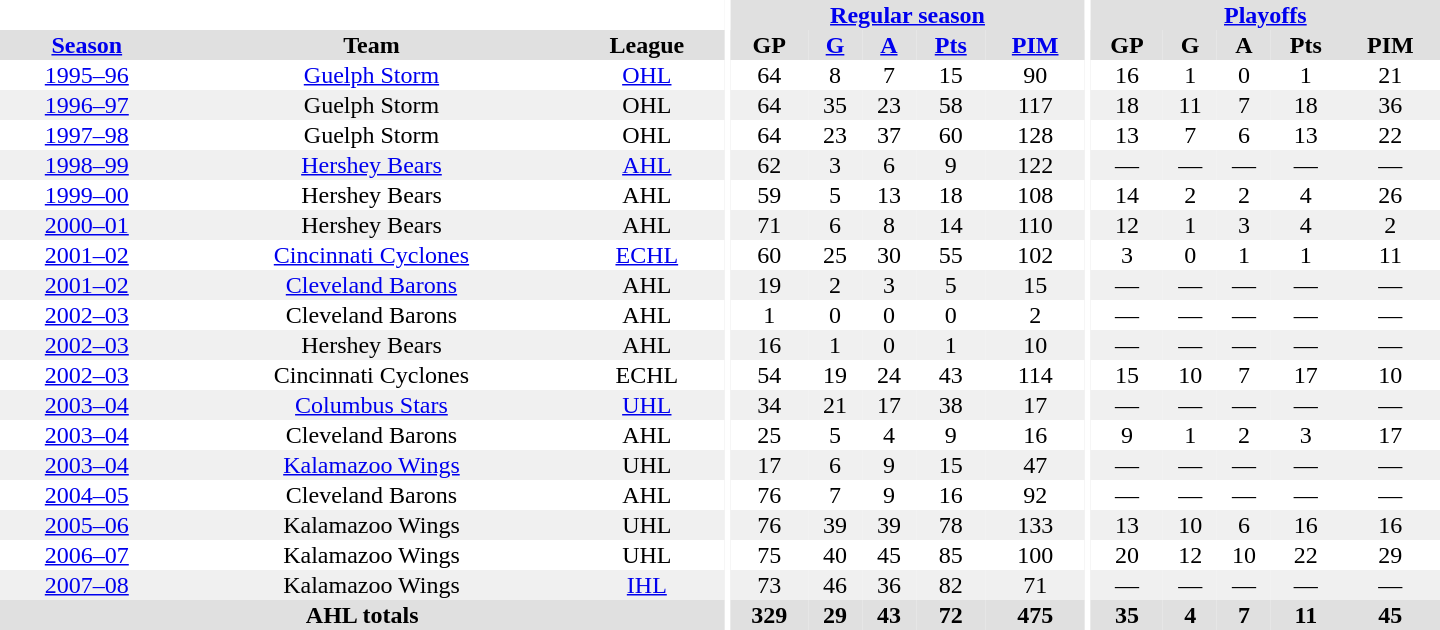<table border="0" cellpadding="1" cellspacing="0" style="text-align:center; width:60em">
<tr bgcolor="#e0e0e0">
<th colspan="3" bgcolor="#ffffff"></th>
<th rowspan="99" bgcolor="#ffffff"></th>
<th colspan="5"><a href='#'>Regular season</a></th>
<th rowspan="99" bgcolor="#ffffff"></th>
<th colspan="5"><a href='#'>Playoffs</a></th>
</tr>
<tr bgcolor="#e0e0e0">
<th><a href='#'>Season</a></th>
<th>Team</th>
<th>League</th>
<th>GP</th>
<th><a href='#'>G</a></th>
<th><a href='#'>A</a></th>
<th><a href='#'>Pts</a></th>
<th><a href='#'>PIM</a></th>
<th>GP</th>
<th>G</th>
<th>A</th>
<th>Pts</th>
<th>PIM</th>
</tr>
<tr>
<td><a href='#'>1995–96</a></td>
<td><a href='#'>Guelph Storm</a></td>
<td><a href='#'>OHL</a></td>
<td>64</td>
<td>8</td>
<td>7</td>
<td>15</td>
<td>90</td>
<td>16</td>
<td>1</td>
<td>0</td>
<td>1</td>
<td>21</td>
</tr>
<tr bgcolor="#f0f0f0">
<td><a href='#'>1996–97</a></td>
<td>Guelph Storm</td>
<td>OHL</td>
<td>64</td>
<td>35</td>
<td>23</td>
<td>58</td>
<td>117</td>
<td>18</td>
<td>11</td>
<td>7</td>
<td>18</td>
<td>36</td>
</tr>
<tr>
<td><a href='#'>1997–98</a></td>
<td>Guelph Storm</td>
<td>OHL</td>
<td>64</td>
<td>23</td>
<td>37</td>
<td>60</td>
<td>128</td>
<td>13</td>
<td>7</td>
<td>6</td>
<td>13</td>
<td>22</td>
</tr>
<tr bgcolor="#f0f0f0">
<td><a href='#'>1998–99</a></td>
<td><a href='#'>Hershey Bears</a></td>
<td><a href='#'>AHL</a></td>
<td>62</td>
<td>3</td>
<td>6</td>
<td>9</td>
<td>122</td>
<td>—</td>
<td>—</td>
<td>—</td>
<td>—</td>
<td>—</td>
</tr>
<tr>
<td><a href='#'>1999–00</a></td>
<td>Hershey Bears</td>
<td>AHL</td>
<td>59</td>
<td>5</td>
<td>13</td>
<td>18</td>
<td>108</td>
<td>14</td>
<td>2</td>
<td>2</td>
<td>4</td>
<td>26</td>
</tr>
<tr bgcolor="#f0f0f0">
<td><a href='#'>2000–01</a></td>
<td>Hershey Bears</td>
<td>AHL</td>
<td>71</td>
<td>6</td>
<td>8</td>
<td>14</td>
<td>110</td>
<td>12</td>
<td>1</td>
<td>3</td>
<td>4</td>
<td>2</td>
</tr>
<tr>
<td><a href='#'>2001–02</a></td>
<td><a href='#'>Cincinnati Cyclones</a></td>
<td><a href='#'>ECHL</a></td>
<td>60</td>
<td>25</td>
<td>30</td>
<td>55</td>
<td>102</td>
<td>3</td>
<td>0</td>
<td>1</td>
<td>1</td>
<td>11</td>
</tr>
<tr bgcolor="#f0f0f0">
<td><a href='#'>2001–02</a></td>
<td><a href='#'>Cleveland Barons</a></td>
<td>AHL</td>
<td>19</td>
<td>2</td>
<td>3</td>
<td>5</td>
<td>15</td>
<td>—</td>
<td>—</td>
<td>—</td>
<td>—</td>
<td>—</td>
</tr>
<tr>
<td><a href='#'>2002–03</a></td>
<td>Cleveland Barons</td>
<td>AHL</td>
<td>1</td>
<td>0</td>
<td>0</td>
<td>0</td>
<td>2</td>
<td>—</td>
<td>—</td>
<td>—</td>
<td>—</td>
<td>—</td>
</tr>
<tr bgcolor="#f0f0f0">
<td><a href='#'>2002–03</a></td>
<td>Hershey Bears</td>
<td>AHL</td>
<td>16</td>
<td>1</td>
<td>0</td>
<td>1</td>
<td>10</td>
<td>—</td>
<td>—</td>
<td>—</td>
<td>—</td>
<td>—</td>
</tr>
<tr>
<td><a href='#'>2002–03</a></td>
<td>Cincinnati Cyclones</td>
<td>ECHL</td>
<td>54</td>
<td>19</td>
<td>24</td>
<td>43</td>
<td>114</td>
<td>15</td>
<td>10</td>
<td>7</td>
<td>17</td>
<td>10</td>
</tr>
<tr bgcolor="#f0f0f0">
<td><a href='#'>2003–04</a></td>
<td><a href='#'>Columbus Stars</a></td>
<td><a href='#'>UHL</a></td>
<td>34</td>
<td>21</td>
<td>17</td>
<td>38</td>
<td>17</td>
<td>—</td>
<td>—</td>
<td>—</td>
<td>—</td>
<td>—</td>
</tr>
<tr>
<td><a href='#'>2003–04</a></td>
<td>Cleveland Barons</td>
<td>AHL</td>
<td>25</td>
<td>5</td>
<td>4</td>
<td>9</td>
<td>16</td>
<td>9</td>
<td>1</td>
<td>2</td>
<td>3</td>
<td>17</td>
</tr>
<tr bgcolor="#f0f0f0">
<td><a href='#'>2003–04</a></td>
<td><a href='#'>Kalamazoo Wings</a></td>
<td>UHL</td>
<td>17</td>
<td>6</td>
<td>9</td>
<td>15</td>
<td>47</td>
<td>—</td>
<td>—</td>
<td>—</td>
<td>—</td>
<td>—</td>
</tr>
<tr>
<td><a href='#'>2004–05</a></td>
<td>Cleveland Barons</td>
<td>AHL</td>
<td>76</td>
<td>7</td>
<td>9</td>
<td>16</td>
<td>92</td>
<td>—</td>
<td>—</td>
<td>—</td>
<td>—</td>
<td>—</td>
</tr>
<tr bgcolor="#f0f0f0">
<td><a href='#'>2005–06</a></td>
<td>Kalamazoo Wings</td>
<td>UHL</td>
<td>76</td>
<td>39</td>
<td>39</td>
<td>78</td>
<td>133</td>
<td>13</td>
<td>10</td>
<td>6</td>
<td>16</td>
<td>16</td>
</tr>
<tr>
<td><a href='#'>2006–07</a></td>
<td>Kalamazoo Wings</td>
<td>UHL</td>
<td>75</td>
<td>40</td>
<td>45</td>
<td>85</td>
<td>100</td>
<td>20</td>
<td>12</td>
<td>10</td>
<td>22</td>
<td>29</td>
</tr>
<tr bgcolor="#f0f0f0">
<td><a href='#'>2007–08</a></td>
<td>Kalamazoo Wings</td>
<td><a href='#'>IHL</a></td>
<td>73</td>
<td>46</td>
<td>36</td>
<td>82</td>
<td>71</td>
<td>—</td>
<td>—</td>
<td>—</td>
<td>—</td>
<td>—</td>
</tr>
<tr>
</tr>
<tr ALIGN="center" bgcolor="#e0e0e0">
<th colspan="3">AHL totals</th>
<th ALIGN="center">329</th>
<th ALIGN="center">29</th>
<th ALIGN="center">43</th>
<th ALIGN="center">72</th>
<th ALIGN="center">475</th>
<th ALIGN="center">35</th>
<th ALIGN="center">4</th>
<th ALIGN="center">7</th>
<th ALIGN="center">11</th>
<th ALIGN="center">45</th>
</tr>
</table>
